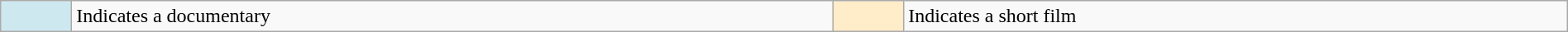<table class="wikitable" style="width:100%">
<tr>
<td align=center style="width:50px;background-color:#CEE8F0"></td>
<td>Indicates a documentary</td>
<td align=center style="width:50px;background-color:#FFECC8"></td>
<td>Indicates a short film</td>
</tr>
</table>
